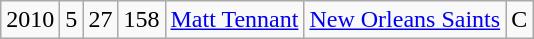<table class="wikitable sortable">
<tr>
<td>2010</td>
<td>5</td>
<td>27</td>
<td>158</td>
<td><a href='#'>Matt Tennant</a></td>
<td><a href='#'>New Orleans Saints</a></td>
<td>C</td>
</tr>
</table>
